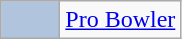<table class="wikitable">
<tr>
<td style="background-color:lightsteelblue;border:1px solid #aaaaaa;width:2em"></td>
<td><a href='#'>Pro Bowler</a></td>
</tr>
</table>
